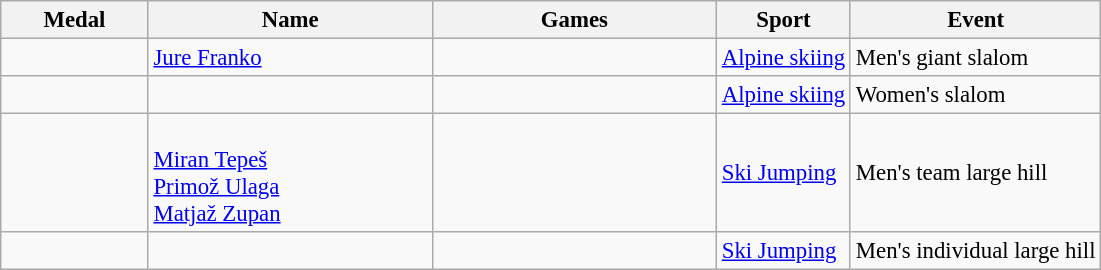<table class="wikitable sortable" style="font-size: 95%;">
<tr>
<th style="width:6em">Medal</th>
<th style="width:12em">Name</th>
<th style="width:12em">Games</th>
<th>Sport</th>
<th>Event</th>
</tr>
<tr>
<td></td>
<td><a href='#'>Jure Franko</a></td>
<td></td>
<td>  <a href='#'>Alpine skiing</a></td>
<td>Men's giant slalom</td>
</tr>
<tr>
<td></td>
<td></td>
<td></td>
<td> <a href='#'>Alpine skiing</a></td>
<td>Women's slalom</td>
</tr>
<tr>
<td></td>
<td> <br><a href='#'>Miran Tepeš</a> <br><a href='#'>Primož Ulaga</a> <br><a href='#'>Matjaž Zupan</a></td>
<td></td>
<td> <a href='#'>Ski Jumping</a></td>
<td>Men's team large hill</td>
</tr>
<tr>
<td></td>
<td></td>
<td></td>
<td> <a href='#'>Ski Jumping</a></td>
<td>Men's individual large hill</td>
</tr>
</table>
